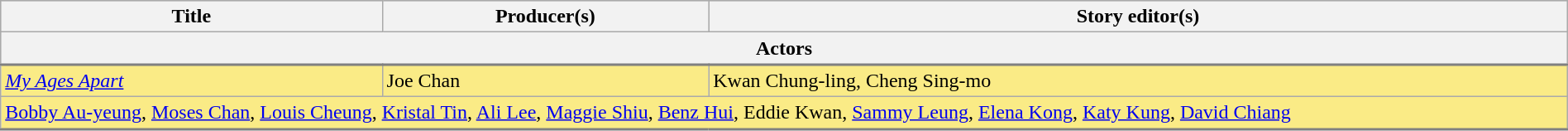<table class="wikitable" border="1" width="100%">
<tr style="background:#bebebe">
<th>Title</th>
<th>Producer(s)</th>
<th>Story editor(s)</th>
</tr>
<tr style="background:#bebebe">
<th colspan="3" style="border-bottom:2px solid grey">Actors</th>
</tr>
<tr style="background:#FAEB86">
<td><em><a href='#'>My Ages Apart</a></em></td>
<td>Joe Chan</td>
<td>Kwan Chung-ling, Cheng Sing-mo</td>
</tr>
<tr style="background:#FAEB86">
<td colspan="3" style="border-bottom:2px solid grey"><a href='#'>Bobby Au-yeung</a>, <a href='#'>Moses Chan</a>, <a href='#'>Louis Cheung</a>, <a href='#'>Kristal Tin</a>, <a href='#'>Ali Lee</a>, <a href='#'>Maggie Shiu</a>, <a href='#'>Benz Hui</a>, Eddie Kwan, <a href='#'>Sammy Leung</a>, <a href='#'>Elena Kong</a>, <a href='#'>Katy Kung</a>, <a href='#'>David Chiang</a></td>
</tr>
</table>
